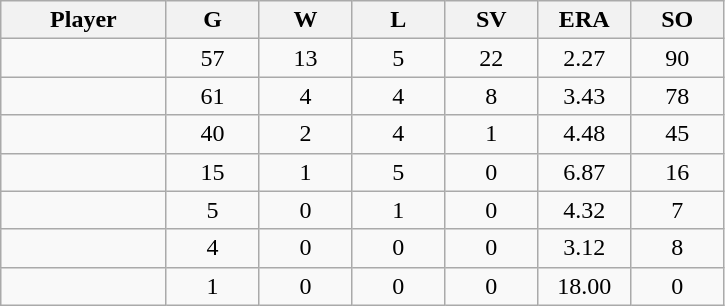<table class="wikitable sortable">
<tr>
<th bgcolor="#DDDDFF" width="16%">Player</th>
<th bgcolor="#DDDDFF" width="9%">G</th>
<th bgcolor="#DDDDFF" width="9%">W</th>
<th bgcolor="#DDDDFF" width="9%">L</th>
<th bgcolor="#DDDDFF" width="9%">SV</th>
<th bgcolor="#DDDDFF" width="9%">ERA</th>
<th bgcolor="#DDDDFF" width="9%">SO</th>
</tr>
<tr align="center">
<td></td>
<td>57</td>
<td>13</td>
<td>5</td>
<td>22</td>
<td>2.27</td>
<td>90</td>
</tr>
<tr align=center>
<td></td>
<td>61</td>
<td>4</td>
<td>4</td>
<td>8</td>
<td>3.43</td>
<td>78</td>
</tr>
<tr align="center">
<td></td>
<td>40</td>
<td>2</td>
<td>4</td>
<td>1</td>
<td>4.48</td>
<td>45</td>
</tr>
<tr align="center">
<td></td>
<td>15</td>
<td>1</td>
<td>5</td>
<td>0</td>
<td>6.87</td>
<td>16</td>
</tr>
<tr align="center">
<td></td>
<td>5</td>
<td>0</td>
<td>1</td>
<td>0</td>
<td>4.32</td>
<td>7</td>
</tr>
<tr align="center">
<td></td>
<td>4</td>
<td>0</td>
<td>0</td>
<td>0</td>
<td>3.12</td>
<td>8</td>
</tr>
<tr align="center">
<td></td>
<td>1</td>
<td>0</td>
<td>0</td>
<td>0</td>
<td>18.00</td>
<td>0</td>
</tr>
</table>
